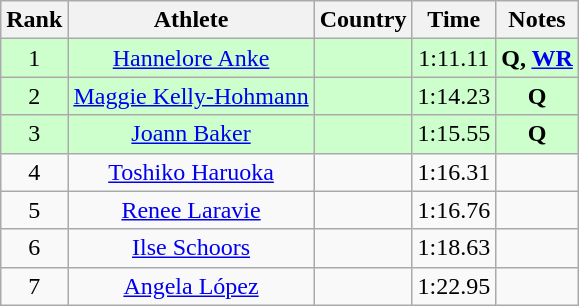<table class="wikitable sortable" style="text-align:center">
<tr>
<th>Rank</th>
<th>Athlete</th>
<th>Country</th>
<th>Time</th>
<th>Notes</th>
</tr>
<tr bgcolor=ccffcc>
<td>1</td>
<td><a href='#'>Hannelore Anke</a></td>
<td align=left></td>
<td>1:11.11</td>
<td><strong>Q, <a href='#'>WR</a> </strong></td>
</tr>
<tr bgcolor=ccffcc>
<td>2</td>
<td><a href='#'>Maggie Kelly-Hohmann</a></td>
<td align=left></td>
<td>1:14.23</td>
<td><strong>Q </strong></td>
</tr>
<tr bgcolor=ccffcc>
<td>3</td>
<td><a href='#'>Joann Baker</a></td>
<td align=left></td>
<td>1:15.55</td>
<td><strong>Q </strong></td>
</tr>
<tr>
<td>4</td>
<td><a href='#'>Toshiko Haruoka</a></td>
<td align=left></td>
<td>1:16.31</td>
<td><strong> </strong></td>
</tr>
<tr>
<td>5</td>
<td><a href='#'>Renee Laravie</a></td>
<td align=left></td>
<td>1:16.76</td>
<td><strong> </strong></td>
</tr>
<tr>
<td>6</td>
<td><a href='#'>Ilse Schoors</a></td>
<td align=left></td>
<td>1:18.63</td>
<td><strong> </strong></td>
</tr>
<tr>
<td>7</td>
<td><a href='#'>Angela López</a></td>
<td align=left></td>
<td>1:22.95</td>
<td><strong> </strong></td>
</tr>
</table>
